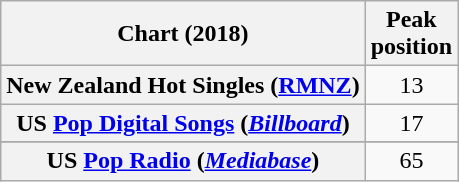<table class="wikitable sortable plainrowheaders" style="text-align:center">
<tr>
<th scope="col">Chart (2018)</th>
<th scope="col">Peak<br> position</th>
</tr>
<tr>
<th scope="row">New Zealand Hot Singles (<a href='#'>RMNZ</a>)</th>
<td>13</td>
</tr>
<tr>
<th scope="row">US <a href='#'>Pop Digital Songs</a> (<a href='#'><em>Billboard</em></a>)</th>
<td>17</td>
</tr>
<tr>
</tr>
<tr>
<th scope="row">US <a href='#'>Pop Radio</a> (<em><a href='#'>Mediabase</a></em>)</th>
<td>65</td>
</tr>
</table>
